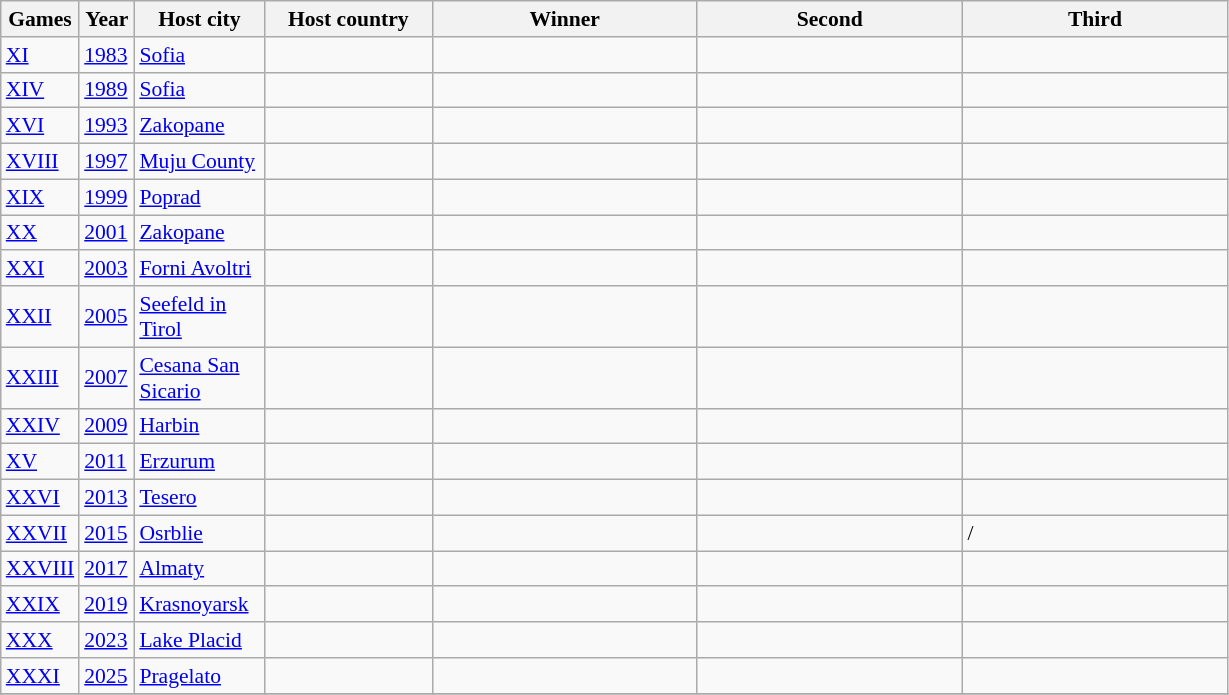<table class=wikitable style=font-size:90%;>
<tr>
<th width=40>Games</th>
<th width=30>Year</th>
<th width=80>Host city</th>
<th width=105>Host country</th>
<th width=170>Winner</th>
<th width=170>Second</th>
<th width=170>Third</th>
</tr>
<tr>
<td><a href='#'>XI</a></td>
<td><a href='#'>1983</a></td>
<td><a href='#'>Sofia</a></td>
<td></td>
<td></td>
<td></td>
<td></td>
</tr>
<tr>
<td><a href='#'>XIV</a></td>
<td><a href='#'>1989</a></td>
<td><a href='#'>Sofia</a></td>
<td></td>
<td></td>
<td></td>
<td></td>
</tr>
<tr>
<td><a href='#'>XVI</a></td>
<td><a href='#'>1993</a></td>
<td><a href='#'>Zakopane</a></td>
<td></td>
<td></td>
<td></td>
<td></td>
</tr>
<tr>
<td><a href='#'>XVIII</a></td>
<td><a href='#'>1997</a></td>
<td><a href='#'>Muju County</a></td>
<td></td>
<td></td>
<td></td>
<td></td>
</tr>
<tr>
<td><a href='#'>XIX</a></td>
<td><a href='#'>1999</a></td>
<td><a href='#'>Poprad</a></td>
<td></td>
<td></td>
<td></td>
<td></td>
</tr>
<tr>
<td><a href='#'>XX</a></td>
<td><a href='#'>2001</a></td>
<td><a href='#'>Zakopane</a></td>
<td></td>
<td></td>
<td></td>
<td></td>
</tr>
<tr>
<td><a href='#'>XXI</a></td>
<td><a href='#'>2003</a></td>
<td><a href='#'>Forni Avoltri</a></td>
<td></td>
<td></td>
<td></td>
<td></td>
</tr>
<tr>
<td><a href='#'>XXII</a></td>
<td><a href='#'>2005</a></td>
<td><a href='#'>Seefeld in Tirol</a></td>
<td></td>
<td></td>
<td></td>
<td></td>
</tr>
<tr>
<td><a href='#'>XXIII</a></td>
<td><a href='#'>2007</a></td>
<td><a href='#'>Cesana San Sicario</a></td>
<td></td>
<td></td>
<td></td>
<td></td>
</tr>
<tr>
<td><a href='#'>XXIV</a></td>
<td><a href='#'>2009</a></td>
<td><a href='#'>Harbin</a></td>
<td></td>
<td></td>
<td></td>
<td></td>
</tr>
<tr>
<td><a href='#'>XV</a></td>
<td><a href='#'>2011</a></td>
<td><a href='#'>Erzurum</a></td>
<td></td>
<td></td>
<td></td>
<td></td>
</tr>
<tr>
<td><a href='#'>XXVI</a></td>
<td><a href='#'>2013</a></td>
<td><a href='#'>Tesero</a></td>
<td></td>
<td></td>
<td></td>
<td></td>
</tr>
<tr>
<td><a href='#'>XXVII</a></td>
<td><a href='#'>2015</a></td>
<td><a href='#'>Osrblie</a></td>
<td></td>
<td></td>
<td></td>
<td>/</td>
</tr>
<tr>
<td><a href='#'>XXVIII</a></td>
<td><a href='#'>2017</a></td>
<td><a href='#'>Almaty</a></td>
<td></td>
<td></td>
<td></td>
<td></td>
</tr>
<tr>
<td><a href='#'>XXIX</a></td>
<td><a href='#'>2019</a></td>
<td><a href='#'>Krasnoyarsk</a></td>
<td></td>
<td></td>
<td></td>
<td></td>
</tr>
<tr>
<td><a href='#'>XXX</a></td>
<td><a href='#'>2023</a></td>
<td><a href='#'>Lake Placid</a></td>
<td></td>
<td></td>
<td></td>
<td></td>
</tr>
<tr>
<td><a href='#'>XXXI</a></td>
<td><a href='#'>2025</a></td>
<td><a href='#'>Pragelato</a></td>
<td></td>
<td></td>
<td></td>
<td></td>
</tr>
<tr>
</tr>
</table>
